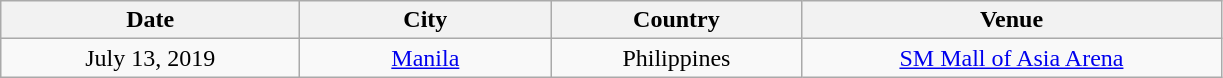<table class="wikitable plainrowheaders" style="text-align:center;">
<tr>
<th scope="col" style="width:12em;">Date</th>
<th scope="col" style="width:10em;">City</th>
<th scope="col" style="width:10em;">Country</th>
<th scope="col" style="width:17em;">Venue</th>
</tr>
<tr>
<td>July 13, 2019</td>
<td rowspan="1"><a href='#'>Manila</a></td>
<td rowspan="1">Philippines</td>
<td rowspan="1"><a href='#'>SM Mall of Asia Arena</a></td>
</tr>
</table>
